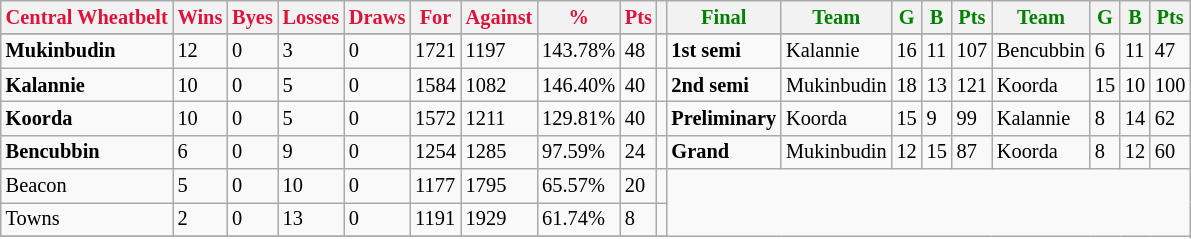<table style="font-size: 85%; text-align: left;" class="wikitable">
<tr>
<th style="color:crimson">Central Wheatbelt</th>
<th style="color:crimson">Wins</th>
<th style="color:crimson">Byes</th>
<th style="color:crimson">Losses</th>
<th style="color:crimson">Draws</th>
<th style="color:crimson">For</th>
<th style="color:crimson">Against</th>
<th style="color:crimson">%</th>
<th style="color:crimson">Pts</th>
<th></th>
<th style="color:green">Final</th>
<th style="color:green">Team</th>
<th style="color:green">G</th>
<th style="color:green">B</th>
<th style="color:green">Pts</th>
<th style="color:green">Team</th>
<th style="color:green">G</th>
<th style="color:green">B</th>
<th style="color:green">Pts</th>
</tr>
<tr>
</tr>
<tr>
</tr>
<tr>
<td><strong>Mukinbudin</strong></td>
<td>12</td>
<td>0</td>
<td>3</td>
<td>0</td>
<td>1721</td>
<td>1197</td>
<td>143.78%</td>
<td>48</td>
<td></td>
<td><strong>1st semi</strong></td>
<td>Kalannie</td>
<td>16</td>
<td>11</td>
<td>107</td>
<td>Bencubbin</td>
<td>6</td>
<td>11</td>
<td>47</td>
</tr>
<tr>
<td><strong>Kalannie</strong></td>
<td>10</td>
<td>0</td>
<td>5</td>
<td>0</td>
<td>1584</td>
<td>1082</td>
<td>146.40%</td>
<td>40</td>
<td></td>
<td><strong>2nd semi</strong></td>
<td>Mukinbudin</td>
<td>18</td>
<td>13</td>
<td>121</td>
<td>Koorda</td>
<td>15</td>
<td>10</td>
<td>100</td>
</tr>
<tr>
<td><strong>Koorda</strong></td>
<td>10</td>
<td>0</td>
<td>5</td>
<td>0</td>
<td>1572</td>
<td>1211</td>
<td>129.81%</td>
<td>40</td>
<td></td>
<td><strong>Preliminary</strong></td>
<td>Koorda</td>
<td>15</td>
<td>9</td>
<td>99</td>
<td>Kalannie</td>
<td>8</td>
<td>14</td>
<td>62</td>
</tr>
<tr>
<td><strong>Bencubbin</strong></td>
<td>6</td>
<td>0</td>
<td>9</td>
<td>0</td>
<td>1254</td>
<td>1285</td>
<td>97.59%</td>
<td>24</td>
<td></td>
<td><strong>Grand</strong></td>
<td>Mukinbudin</td>
<td>12</td>
<td>15</td>
<td>87</td>
<td>Koorda</td>
<td>8</td>
<td>12</td>
<td>60</td>
</tr>
<tr>
<td>Beacon</td>
<td>5</td>
<td>0</td>
<td>10</td>
<td>0</td>
<td>1177</td>
<td>1795</td>
<td>65.57%</td>
<td>20</td>
<td></td>
</tr>
<tr>
<td>Towns</td>
<td>2</td>
<td>0</td>
<td>13</td>
<td>0</td>
<td>1191</td>
<td>1929</td>
<td>61.74%</td>
<td>8</td>
<td></td>
</tr>
<tr>
</tr>
</table>
